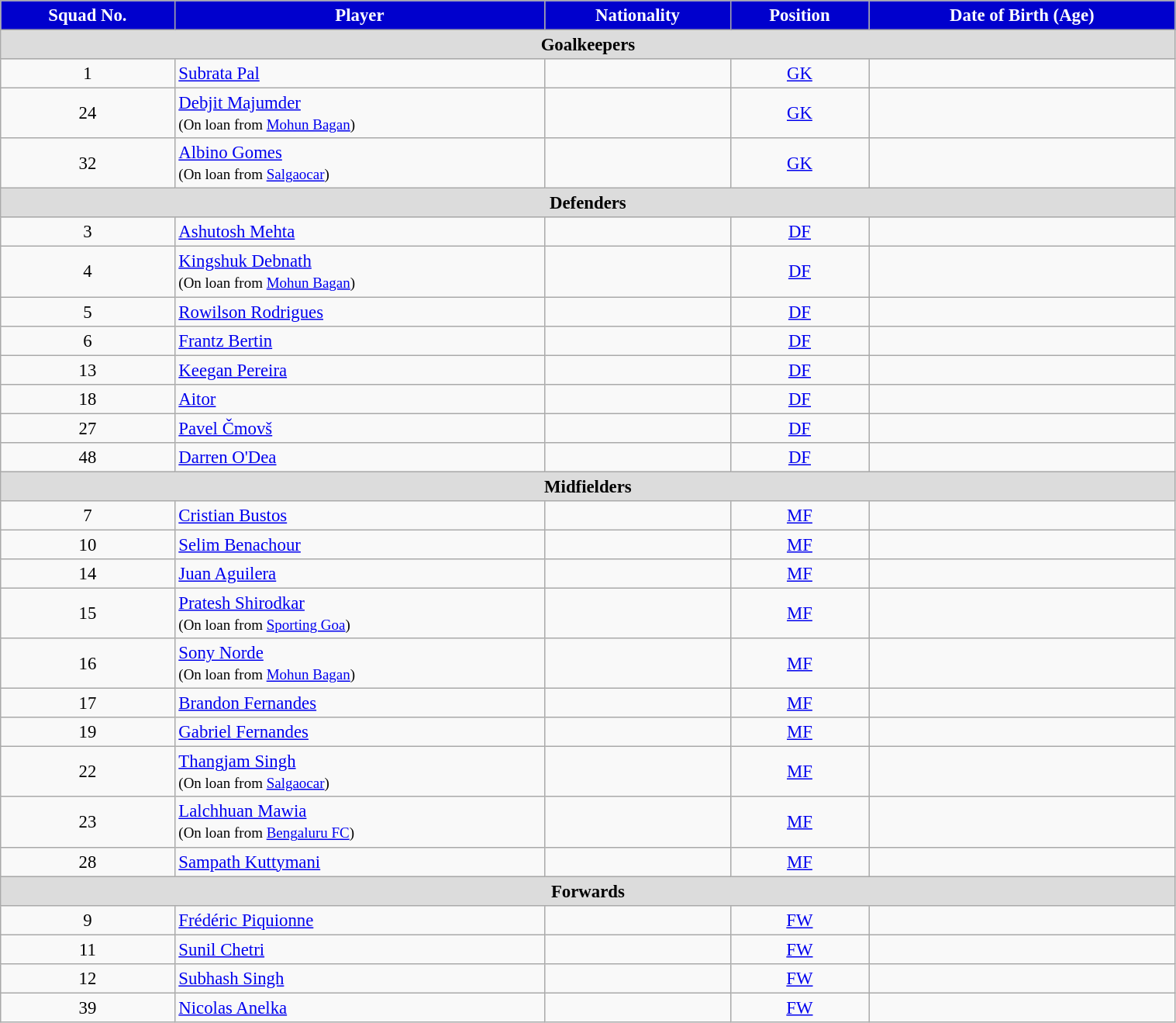<table class="wikitable" style="text-align:center; font-size:95%; width:80%">
<tr>
<th style="background:#0000CD; color:white; text-align:center">Squad No.</th>
<th style="background:#0000CD; color:white; text-align:center">Player</th>
<th style="background:#0000CD; color:white; text-align:center">Nationality</th>
<th style="background:#0000CD; color:white; text-align:center">Position</th>
<th style="background:#0000CD; color:white; text-align:center">Date of Birth (Age)</th>
</tr>
<tr>
<th colspan="6" style="background:#dcdcdc; text-align:center">Goalkeepers</th>
</tr>
<tr>
<td>1</td>
<td align=left><a href='#'>Subrata Pal</a></td>
<td></td>
<td><a href='#'>GK</a></td>
<td></td>
</tr>
<tr>
<td>24</td>
<td align=left><a href='#'>Debjit Majumder</a><br><small>(On loan from <a href='#'>Mohun Bagan</a>)</small></td>
<td></td>
<td><a href='#'>GK</a></td>
<td></td>
</tr>
<tr>
<td>32</td>
<td align=left><a href='#'>Albino Gomes</a><br><small>(On loan from <a href='#'>Salgaocar</a>)</small></td>
<td></td>
<td><a href='#'>GK</a></td>
<td></td>
</tr>
<tr>
<th colspan="6" style="background:#dcdcdc; text-align:center">Defenders</th>
</tr>
<tr>
<td>3</td>
<td align=left><a href='#'>Ashutosh Mehta</a></td>
<td></td>
<td><a href='#'>DF</a></td>
<td></td>
</tr>
<tr>
<td>4</td>
<td align=left><a href='#'>Kingshuk Debnath</a><br><small>(On loan from <a href='#'>Mohun Bagan</a>)</small></td>
<td></td>
<td><a href='#'>DF</a></td>
<td></td>
</tr>
<tr>
<td>5</td>
<td align=left><a href='#'>Rowilson Rodrigues</a></td>
<td></td>
<td><a href='#'>DF</a></td>
<td></td>
</tr>
<tr>
<td>6</td>
<td align=left><a href='#'>Frantz Bertin</a></td>
<td></td>
<td><a href='#'>DF</a></td>
<td></td>
</tr>
<tr>
<td>13</td>
<td align=left><a href='#'>Keegan Pereira</a></td>
<td></td>
<td><a href='#'>DF</a></td>
<td></td>
</tr>
<tr>
<td>18</td>
<td align=left><a href='#'>Aitor</a></td>
<td></td>
<td><a href='#'>DF</a></td>
<td></td>
</tr>
<tr>
<td>27</td>
<td align=left><a href='#'>Pavel Čmovš</a></td>
<td></td>
<td><a href='#'>DF</a></td>
<td></td>
</tr>
<tr>
<td>48</td>
<td align=left><a href='#'>Darren O'Dea</a></td>
<td></td>
<td><a href='#'>DF</a></td>
<td></td>
</tr>
<tr>
<th colspan="6" style="background:#dcdcdc; text-align:center">Midfielders</th>
</tr>
<tr>
<td>7</td>
<td align=left><a href='#'>Cristian Bustos</a></td>
<td></td>
<td><a href='#'>MF</a></td>
<td></td>
</tr>
<tr>
<td>10</td>
<td align=left><a href='#'>Selim Benachour</a></td>
<td></td>
<td><a href='#'>MF</a></td>
<td></td>
</tr>
<tr>
<td>14</td>
<td align=left><a href='#'>Juan Aguilera</a></td>
<td></td>
<td><a href='#'>MF</a></td>
<td></td>
</tr>
<tr>
<td>15</td>
<td align=left><a href='#'>Pratesh Shirodkar</a><br><small>(On loan from <a href='#'>Sporting Goa</a>)</small></td>
<td></td>
<td><a href='#'>MF</a></td>
<td></td>
</tr>
<tr>
<td>16</td>
<td align=left><a href='#'>Sony Norde</a><br><small>(On loan from <a href='#'>Mohun Bagan</a>)</small></td>
<td></td>
<td><a href='#'>MF</a></td>
<td></td>
</tr>
<tr>
<td>17</td>
<td align=left><a href='#'>Brandon Fernandes</a></td>
<td></td>
<td><a href='#'>MF</a></td>
<td></td>
</tr>
<tr>
<td>19</td>
<td align=left><a href='#'>Gabriel Fernandes</a></td>
<td></td>
<td><a href='#'>MF</a></td>
<td></td>
</tr>
<tr>
<td>22</td>
<td align=left><a href='#'>Thangjam Singh</a><br><small>(On loan from <a href='#'>Salgaocar</a>)</small></td>
<td></td>
<td><a href='#'>MF</a></td>
<td></td>
</tr>
<tr>
<td>23</td>
<td align=left><a href='#'>Lalchhuan Mawia</a><br><small>(On loan from <a href='#'>Bengaluru FC</a>)</small></td>
<td></td>
<td><a href='#'>MF</a></td>
<td></td>
</tr>
<tr>
<td>28</td>
<td align=left><a href='#'>Sampath Kuttymani</a></td>
<td></td>
<td><a href='#'>MF</a></td>
<td></td>
</tr>
<tr>
<th colspan="6" style="background:#dcdcdc; text-align:center">Forwards</th>
</tr>
<tr>
<td>9</td>
<td align=left><a href='#'>Frédéric Piquionne</a></td>
<td></td>
<td><a href='#'>FW</a></td>
<td></td>
</tr>
<tr>
<td>11</td>
<td align=left><a href='#'>Sunil Chetri</a></td>
<td></td>
<td><a href='#'>FW</a></td>
<td></td>
</tr>
<tr>
<td>12</td>
<td align=left><a href='#'>Subhash Singh</a></td>
<td></td>
<td><a href='#'>FW</a></td>
<td></td>
</tr>
<tr>
<td>39</td>
<td align=left><a href='#'>Nicolas Anelka</a></td>
<td></td>
<td><a href='#'>FW</a></td>
<td></td>
</tr>
</table>
